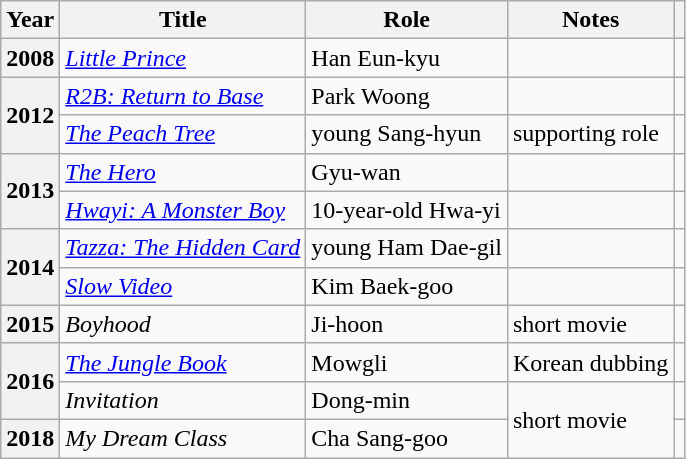<table class="wikitable plainrowheaders sortable">
<tr>
<th scope="col">Year</th>
<th scope="col">Title</th>
<th scope="col">Role</th>
<th scope="col">Notes</th>
<th scope="col" class="unsortable"></th>
</tr>
<tr>
<th scope="row">2008</th>
<td><em><a href='#'>Little Prince</a></em></td>
<td>Han Eun-kyu</td>
<td></td>
<td style="text-align:center"></td>
</tr>
<tr>
<th scope="row" rowspan="2">2012</th>
<td><em><a href='#'>R2B: Return to Base</a></em></td>
<td>Park Woong</td>
<td></td>
<td style="text-align:center"></td>
</tr>
<tr>
<td><em><a href='#'>The Peach Tree</a></em></td>
<td>young Sang-hyun</td>
<td>supporting role</td>
<td style="text-align:center"></td>
</tr>
<tr>
<th scope="row" rowspan="2">2013</th>
<td><em><a href='#'>The Hero</a></em></td>
<td>Gyu-wan</td>
<td></td>
<td style="text-align:center"></td>
</tr>
<tr>
<td><em><a href='#'>Hwayi: A Monster Boy</a></em></td>
<td>10-year-old Hwa-yi</td>
<td></td>
<td style="text-align:center"></td>
</tr>
<tr>
<th scope="row" rowspan="2">2014</th>
<td><em><a href='#'>Tazza: The Hidden Card</a></em></td>
<td>young Ham Dae-gil</td>
<td></td>
<td style="text-align:center"></td>
</tr>
<tr>
<td><em><a href='#'>Slow Video</a></em></td>
<td>Kim Baek-goo</td>
<td></td>
<td style="text-align:center"></td>
</tr>
<tr>
<th scope="row">2015</th>
<td><em>Boyhood</em></td>
<td>Ji-hoon</td>
<td>short movie</td>
<td style="text-align:center"></td>
</tr>
<tr>
<th scope="row" rowspan="2">2016</th>
<td><em><a href='#'>The Jungle Book</a></em></td>
<td>Mowgli</td>
<td>Korean dubbing</td>
<td style="text-align:center"></td>
</tr>
<tr>
<td><em>Invitation</em><br></td>
<td>Dong-min</td>
<td rowspan="2">short movie</td>
<td style="text-align:center"></td>
</tr>
<tr>
<th scope="row">2018</th>
<td><em>My Dream Class</em><br></td>
<td>Cha Sang-goo</td>
<td style="text-align:center"></td>
</tr>
</table>
